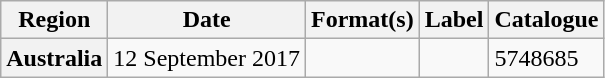<table class="wikitable plainrowheaders">
<tr>
<th scope="col">Region</th>
<th scope="col">Date</th>
<th scope="col">Format(s)</th>
<th scope="col">Label</th>
<th scope="col">Catalogue</th>
</tr>
<tr>
<th scope="row">Australia</th>
<td>12 September 2017</td>
<td></td>
<td></td>
<td>5748685</td>
</tr>
</table>
